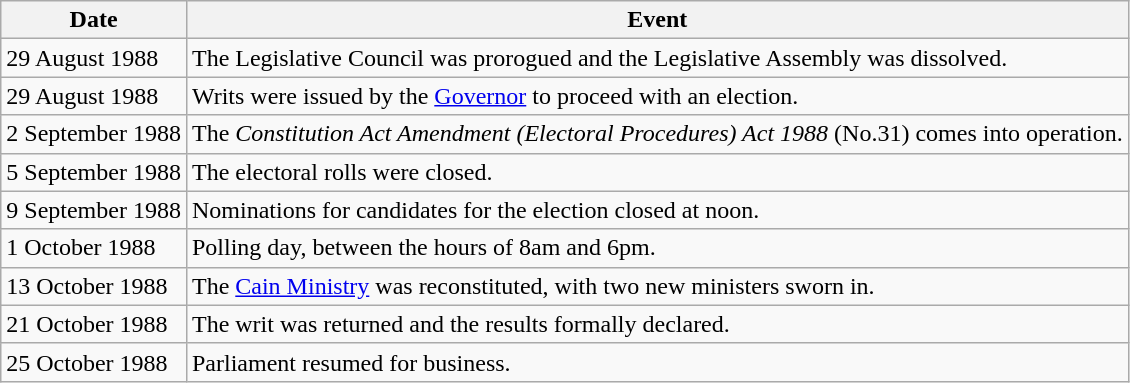<table class="wikitable">
<tr>
<th>Date</th>
<th>Event</th>
</tr>
<tr>
<td>29 August 1988</td>
<td>The Legislative Council was prorogued and the Legislative Assembly was dissolved.</td>
</tr>
<tr>
<td>29 August 1988</td>
<td>Writs were issued by the <a href='#'>Governor</a> to proceed with an election.</td>
</tr>
<tr>
<td>2 September 1988</td>
<td>The <em>Constitution Act Amendment (Electoral Procedures) Act 1988</em> (No.31) comes into operation.</td>
</tr>
<tr>
<td>5 September 1988</td>
<td>The electoral rolls were closed.</td>
</tr>
<tr>
<td>9 September 1988</td>
<td>Nominations for candidates for the election closed at noon.</td>
</tr>
<tr>
<td>1 October 1988</td>
<td>Polling day, between the hours of 8am and 6pm.</td>
</tr>
<tr>
<td>13 October 1988</td>
<td>The <a href='#'>Cain Ministry</a> was reconstituted, with two new ministers sworn in.</td>
</tr>
<tr>
<td>21 October 1988</td>
<td>The writ was returned and the results formally declared.</td>
</tr>
<tr>
<td>25 October 1988</td>
<td>Parliament resumed for business.</td>
</tr>
</table>
